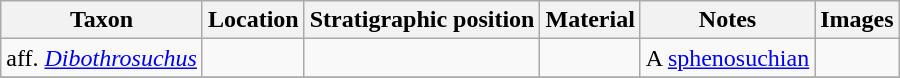<table class="wikitable" align="center">
<tr>
<th>Taxon</th>
<th>Location</th>
<th>Stratigraphic position</th>
<th>Material</th>
<th>Notes</th>
<th>Images</th>
</tr>
<tr>
<td>aff. <em><a href='#'>Dibothrosuchus</a></em></td>
<td></td>
<td></td>
<td></td>
<td>A <a href='#'>sphenosuchian</a></td>
<td></td>
</tr>
<tr>
</tr>
</table>
